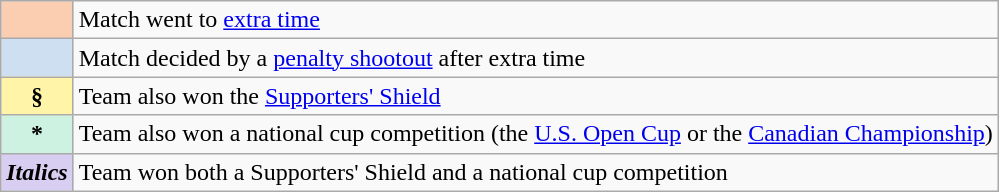<table class="wikitable plainrowheaders">
<tr>
<th scope="row" style="text-align:center; background:#fbceb1"></th>
<td>Match went to <a href='#'>extra time</a></td>
</tr>
<tr>
<th scope="row" style="text-align:center; background:#cedff2"></th>
<td>Match decided by a <a href='#'>penalty shootout</a> after extra time</td>
</tr>
<tr>
<th scope="row" style="text-align:center; background:#fff4a7">§</th>
<td>Team also won the <a href='#'>Supporters' Shield</a></td>
</tr>
<tr>
<th scope="row" style="text-align:center; background:#cef2e1">*</th>
<td>Team also won a national cup competition (the <a href='#'>U.S. Open Cup</a> or the <a href='#'>Canadian Championship</a>)</td>
</tr>
<tr>
<th scope="row" style="text-align:center; background:#d8cef2"><em>Italics</em></th>
<td>Team won both a Supporters' Shield and a national cup competition</td>
</tr>
</table>
